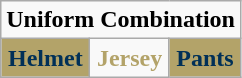<table class="wikitable"  style="display: inline-table;">
<tr>
<td align="center" Colspan="3"><strong>Uniform Combination</strong></td>
</tr>
<tr align="center">
<td style="background:#B3A369; color:#013057"><strong>Helmet</strong></td>
<td style="background:#white; color:#B3A369"><strong>Jersey</strong></td>
<td style="background:#B3A369; color:#013057"><strong>Pants</strong></td>
</tr>
</table>
